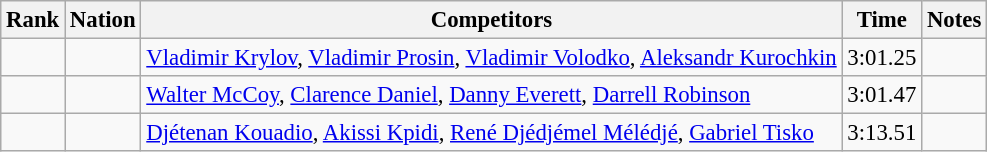<table class="wikitable sortable" style="text-align:center; font-size:95%">
<tr>
<th>Rank</th>
<th>Nation</th>
<th>Competitors</th>
<th>Time</th>
<th>Notes</th>
</tr>
<tr>
<td></td>
<td align=left></td>
<td align=left><a href='#'>Vladimir Krylov</a>, <a href='#'>Vladimir Prosin</a>, <a href='#'>Vladimir Volodko</a>, <a href='#'>Aleksandr Kurochkin</a></td>
<td>3:01.25</td>
<td></td>
</tr>
<tr>
<td></td>
<td align=left></td>
<td align=left><a href='#'>Walter McCoy</a>, <a href='#'>Clarence Daniel</a>, <a href='#'>Danny Everett</a>, <a href='#'>Darrell Robinson</a></td>
<td>3:01.47</td>
<td></td>
</tr>
<tr>
<td></td>
<td align=left></td>
<td align=left><a href='#'>Djétenan Kouadio</a>, <a href='#'>Akissi Kpidi</a>, <a href='#'>René Djédjémel Mélédjé</a>, <a href='#'>Gabriel Tisko</a></td>
<td>3:13.51</td>
<td></td>
</tr>
</table>
